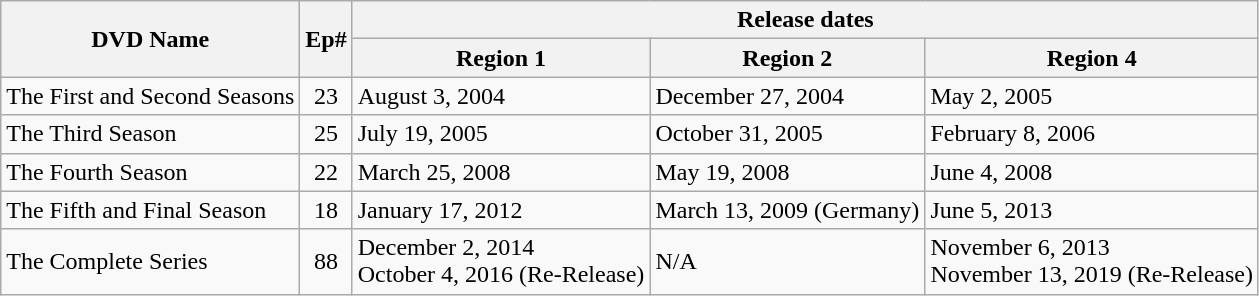<table class="wikitable">
<tr>
<th rowspan="2">DVD Name</th>
<th rowspan="2">Ep#</th>
<th colspan="4">Release dates</th>
</tr>
<tr>
<th>Region 1</th>
<th>Region 2</th>
<th>Region 4</th>
</tr>
<tr>
<td>The First and Second Seasons</td>
<td style="text-align:center;">23</td>
<td>August 3, 2004</td>
<td>December 27, 2004</td>
<td>May 2, 2005</td>
</tr>
<tr>
<td>The Third Season</td>
<td style="text-align:center;">25</td>
<td>July 19, 2005</td>
<td>October 31, 2005</td>
<td>February 8, 2006</td>
</tr>
<tr>
<td>The Fourth Season</td>
<td style="text-align:center;">22</td>
<td>March 25, 2008</td>
<td>May 19, 2008</td>
<td>June 4, 2008</td>
</tr>
<tr>
<td>The Fifth and Final Season</td>
<td style="text-align:center;">18</td>
<td>January 17, 2012</td>
<td>March 13, 2009 (Germany)</td>
<td>June 5, 2013</td>
</tr>
<tr>
<td>The Complete Series</td>
<td style="text-align:center;">88</td>
<td>December 2, 2014<br>October 4, 2016 (Re-Release)</td>
<td>N/A</td>
<td>November 6, 2013<br>November 13, 2019 (Re-Release)</td>
</tr>
</table>
